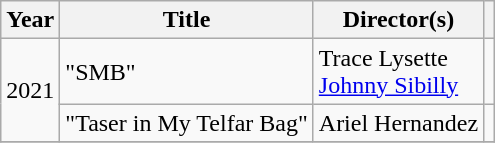<table class="wikitable">
<tr>
<th>Year</th>
<th>Title</th>
<th>Director(s)</th>
<th scope="col"></th>
</tr>
<tr>
<td rowspan="2">2021</td>
<td>"SMB"</td>
<td>Trace Lysette<br><a href='#'>Johnny Sibilly</a></td>
<td></td>
</tr>
<tr>
<td>"Taser in My Telfar Bag" </td>
<td>Ariel Hernandez</td>
<td></td>
</tr>
<tr>
</tr>
</table>
